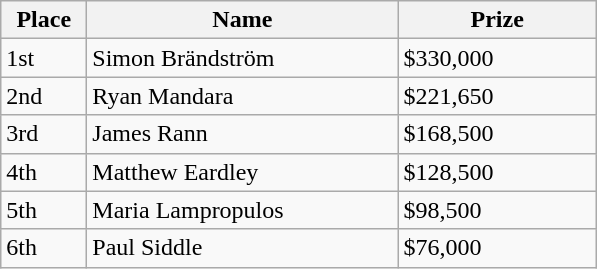<table class="wikitable">
<tr>
<th style="width:50px;">Place</th>
<th style="width:200px;">Name</th>
<th style="width:125px;">Prize</th>
</tr>
<tr>
<td>1st</td>
<td> Simon Brändström</td>
<td>$330,000</td>
</tr>
<tr>
<td>2nd</td>
<td> Ryan Mandara</td>
<td>$221,650</td>
</tr>
<tr>
<td>3rd</td>
<td> James Rann</td>
<td>$168,500</td>
</tr>
<tr>
<td>4th</td>
<td> Matthew Eardley</td>
<td>$128,500</td>
</tr>
<tr>
<td>5th</td>
<td> Maria Lampropulos</td>
<td>$98,500</td>
</tr>
<tr>
<td>6th</td>
<td> Paul Siddle</td>
<td>$76,000</td>
</tr>
</table>
